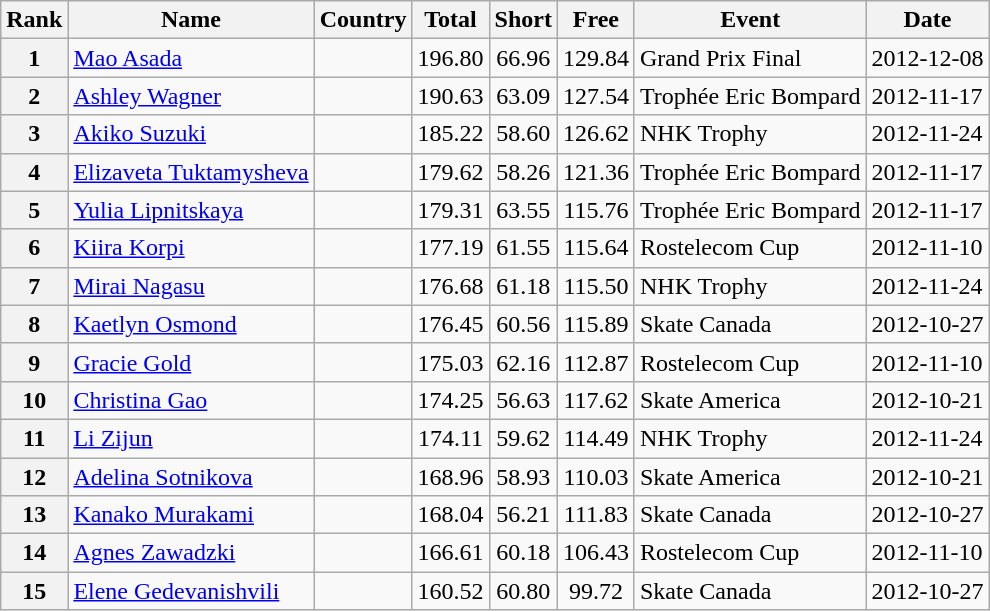<table class="wikitable sortable">
<tr>
<th>Rank</th>
<th>Name</th>
<th>Country</th>
<th>Total</th>
<th>Short</th>
<th>Free</th>
<th>Event</th>
<th>Date</th>
</tr>
<tr>
<th>1</th>
<td><a href='#'>Mao Asada</a></td>
<td></td>
<td align=center>196.80</td>
<td align=center>66.96</td>
<td align=center>129.84</td>
<td>Grand Prix Final</td>
<td>2012-12-08</td>
</tr>
<tr>
<th>2</th>
<td><a href='#'>Ashley Wagner</a></td>
<td></td>
<td align=center>190.63</td>
<td align=center>63.09</td>
<td align=center>127.54</td>
<td>Trophée Eric Bompard</td>
<td>2012-11-17</td>
</tr>
<tr>
<th>3</th>
<td><a href='#'>Akiko Suzuki</a></td>
<td></td>
<td align=center>185.22</td>
<td align=center>58.60</td>
<td align=center>126.62</td>
<td>NHK Trophy</td>
<td>2012-11-24</td>
</tr>
<tr>
<th>4</th>
<td><a href='#'>Elizaveta Tuktamysheva</a></td>
<td></td>
<td align=center>179.62</td>
<td align=center>58.26</td>
<td align=center>121.36</td>
<td>Trophée Eric Bompard</td>
<td>2012-11-17</td>
</tr>
<tr>
<th>5</th>
<td><a href='#'>Yulia Lipnitskaya</a></td>
<td></td>
<td align=center>179.31</td>
<td align=center>63.55</td>
<td align=center>115.76</td>
<td>Trophée Eric Bompard</td>
<td>2012-11-17</td>
</tr>
<tr>
<th>6</th>
<td><a href='#'>Kiira Korpi</a></td>
<td></td>
<td align=center>177.19</td>
<td align=center>61.55</td>
<td align=center>115.64</td>
<td>Rostelecom Cup</td>
<td>2012-11-10</td>
</tr>
<tr>
<th>7</th>
<td><a href='#'>Mirai Nagasu</a></td>
<td></td>
<td align=center>176.68</td>
<td align=center>61.18</td>
<td align=center>115.50</td>
<td>NHK Trophy</td>
<td>2012-11-24</td>
</tr>
<tr>
<th>8</th>
<td><a href='#'>Kaetlyn Osmond</a></td>
<td></td>
<td align=center>176.45</td>
<td align=center>60.56</td>
<td align=center>115.89</td>
<td>Skate Canada</td>
<td>2012-10-27</td>
</tr>
<tr>
<th>9</th>
<td><a href='#'>Gracie Gold</a></td>
<td></td>
<td align=center>175.03</td>
<td align=center>62.16</td>
<td align=center>112.87</td>
<td>Rostelecom Cup</td>
<td>2012-11-10</td>
</tr>
<tr>
<th>10</th>
<td><a href='#'>Christina Gao</a></td>
<td></td>
<td align=center>174.25</td>
<td align=center>56.63</td>
<td align=center>117.62</td>
<td>Skate America</td>
<td>2012-10-21</td>
</tr>
<tr>
<th>11</th>
<td><a href='#'>Li Zijun</a></td>
<td></td>
<td align=center>174.11</td>
<td align=center>59.62</td>
<td align=center>114.49</td>
<td>NHK Trophy</td>
<td>2012-11-24</td>
</tr>
<tr>
<th>12</th>
<td><a href='#'>Adelina Sotnikova</a></td>
<td></td>
<td align=center>168.96</td>
<td align=center>58.93</td>
<td align=center>110.03</td>
<td>Skate America</td>
<td>2012-10-21</td>
</tr>
<tr>
<th>13</th>
<td><a href='#'>Kanako Murakami</a></td>
<td></td>
<td align=center>168.04</td>
<td align=center>56.21</td>
<td align=center>111.83</td>
<td>Skate Canada</td>
<td>2012-10-27</td>
</tr>
<tr>
<th>14</th>
<td><a href='#'>Agnes Zawadzki</a></td>
<td></td>
<td align=center>166.61</td>
<td align=center>60.18</td>
<td align=center>106.43</td>
<td>Rostelecom Cup</td>
<td>2012-11-10</td>
</tr>
<tr>
<th>15</th>
<td><a href='#'>Elene Gedevanishvili</a></td>
<td></td>
<td align=center>160.52</td>
<td align=center>60.80</td>
<td align=center>99.72</td>
<td>Skate Canada</td>
<td>2012-10-27</td>
</tr>
</table>
